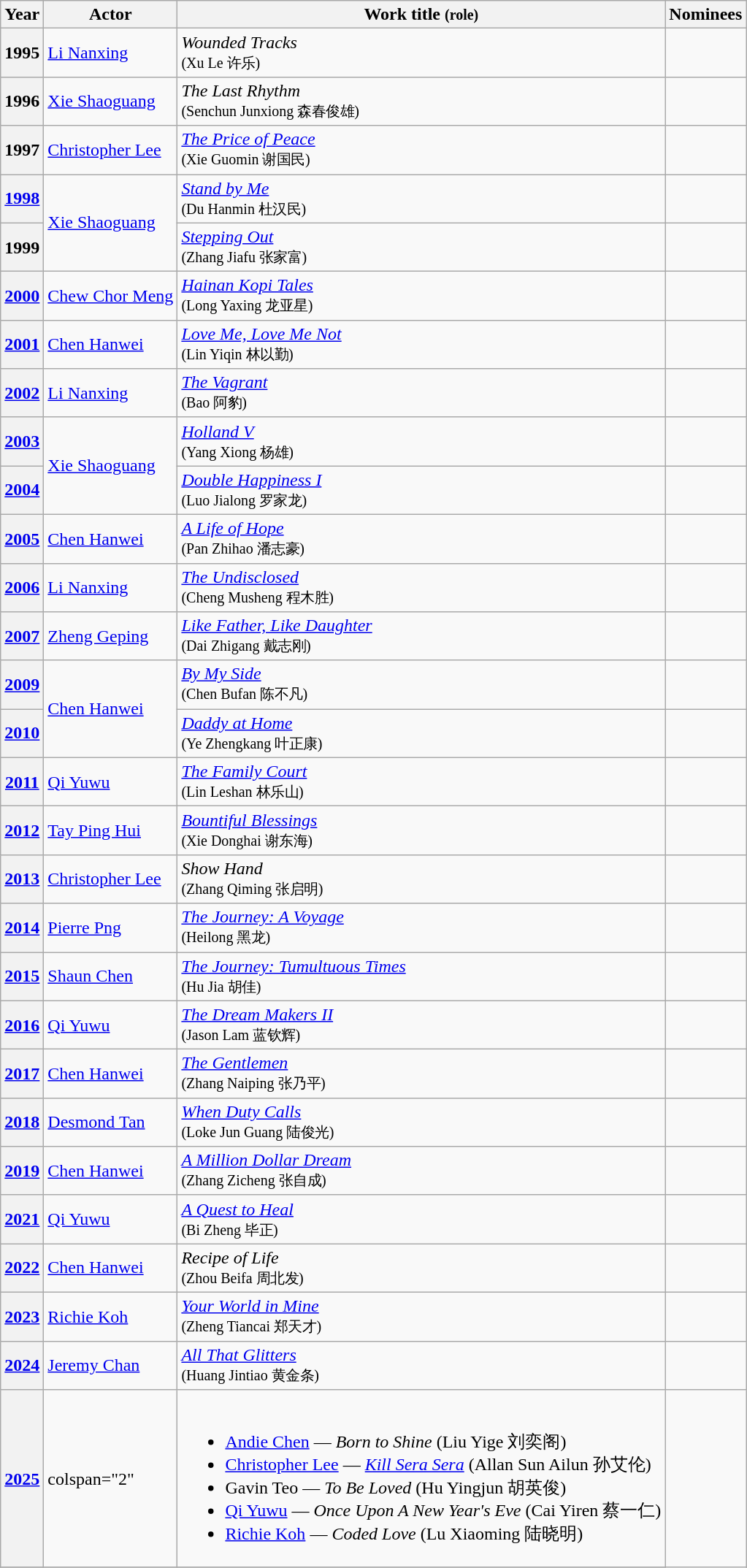<table class="wikitable sortable">
<tr>
<th>Year</th>
<th>Actor</th>
<th>Work title <small>(role)</small></th>
<th>Nominees</th>
</tr>
<tr>
<th scope="row">1995</th>
<td><a href='#'>Li Nanxing</a></td>
<td><em>Wounded Tracks</em><br><small>(Xu Le 许乐)</small></td>
<td></td>
</tr>
<tr>
<th scope="row">1996</th>
<td><a href='#'>Xie Shaoguang</a></td>
<td><em>The Last Rhythm</em><br><small>(Senchun Junxiong 森春俊雄)</small></td>
<td></td>
</tr>
<tr>
<th scope="row">1997</th>
<td><a href='#'>Christopher Lee</a></td>
<td><em><a href='#'>The Price of Peace</a></em><br><small>(Xie Guomin 谢国民)</small></td>
<td></td>
</tr>
<tr>
<th scope="row"><a href='#'>1998</a></th>
<td rowspan=2><a href='#'>Xie Shaoguang</a></td>
<td><em><a href='#'>Stand by Me</a></em><br><small>(Du Hanmin 杜汉民)</small></td>
<td></td>
</tr>
<tr>
<th scope="row">1999</th>
<td><em><a href='#'>Stepping Out</a> </em><br><small>(Zhang Jiafu 张家富)</small></td>
<td></td>
</tr>
<tr>
<th scope="row"><a href='#'>2000</a></th>
<td><a href='#'>Chew Chor Meng</a></td>
<td><em><a href='#'>Hainan Kopi Tales</a></em><br><small>(Long Yaxing 龙亚星)</small></td>
<td></td>
</tr>
<tr>
<th scope="row"><a href='#'>2001</a></th>
<td><a href='#'>Chen Hanwei</a></td>
<td><em><a href='#'>Love Me, Love Me Not</a></em><br><small>(Lin Yiqin 林以勤)</small></td>
<td></td>
</tr>
<tr>
<th scope="row"><a href='#'>2002</a></th>
<td><a href='#'>Li Nanxing</a></td>
<td><em><a href='#'>The Vagrant</a> </em><br><small>(Bao 阿豹)</small></td>
<td></td>
</tr>
<tr>
<th scope="row"><a href='#'>2003</a></th>
<td rowspan=2><a href='#'>Xie Shaoguang</a></td>
<td><em><a href='#'>Holland V</a></em><br><small>(Yang Xiong 杨雄)</small></td>
<td></td>
</tr>
<tr>
<th scope="row"><a href='#'>2004</a></th>
<td><em><a href='#'>Double Happiness I</a> </em><br><small>(Luo Jialong 罗家龙)</small></td>
<td></td>
</tr>
<tr>
<th scope="row"><a href='#'>2005</a></th>
<td><a href='#'>Chen Hanwei</a></td>
<td><em><a href='#'>A Life of Hope</a></em><br><small>(Pan Zhihao 潘志豪)</small></td>
<td></td>
</tr>
<tr>
<th scope="row"><a href='#'>2006</a></th>
<td><a href='#'>Li Nanxing</a></td>
<td><em><a href='#'>The Undisclosed</a> </em><br><small>(Cheng Musheng 程木胜)</small></td>
<td></td>
</tr>
<tr>
<th scope="row"><a href='#'>2007</a></th>
<td><a href='#'>Zheng Geping</a></td>
<td><em><a href='#'>Like Father, Like Daughter</a></em><br><small>(Dai Zhigang 戴志刚)</small></td>
<td></td>
</tr>
<tr>
<th scope="row"><a href='#'>2009</a></th>
<td rowspan=2><a href='#'>Chen Hanwei</a></td>
<td><em><a href='#'>By My Side</a> </em><br><small>(Chen Bufan 陈不凡)</small></td>
<td></td>
</tr>
<tr>
<th scope="row"><a href='#'>2010</a></th>
<td><em><a href='#'>Daddy at Home</a> </em><br><small>(Ye Zhengkang 叶正康)</small></td>
<td></td>
</tr>
<tr>
<th scope="row"><a href='#'>2011</a></th>
<td><a href='#'>Qi Yuwu</a></td>
<td><em><a href='#'>The Family Court</a></em><br><small>(Lin Leshan 林乐山)</small></td>
<td></td>
</tr>
<tr>
<th scope="row"><a href='#'>2012</a></th>
<td><a href='#'>Tay Ping Hui</a></td>
<td><em><a href='#'>Bountiful Blessings</a> </em><br><small>(Xie Donghai 谢东海)</small></td>
<td></td>
</tr>
<tr>
<th scope="row"><a href='#'>2013</a></th>
<td><a href='#'>Christopher Lee</a></td>
<td><em>Show Hand </em><br><small>(Zhang Qiming 张启明)</small></td>
<td></td>
</tr>
<tr>
<th scope="row"><a href='#'>2014</a></th>
<td><a href='#'>Pierre Png</a></td>
<td><em><a href='#'>The Journey: A Voyage</a></em><br><small>(Heilong 黑龙)</small></td>
<td></td>
</tr>
<tr>
<th scope="row"><a href='#'>2015</a></th>
<td><a href='#'>Shaun Chen</a></td>
<td><em><a href='#'>The Journey: Tumultuous Times</a></em><br><small>(Hu Jia 胡佳)</small></td>
<td></td>
</tr>
<tr>
<th scope="row"><a href='#'>2016</a></th>
<td><a href='#'>Qi Yuwu</a></td>
<td><em><a href='#'>The Dream Makers II</a></em><br><small>(Jason Lam 蓝钦辉)</small></td>
<td></td>
</tr>
<tr>
<th scope="row"><a href='#'>2017</a></th>
<td><a href='#'>Chen Hanwei</a></td>
<td><em><a href='#'>The Gentlemen</a> </em><br><small>(Zhang Naiping 张乃平)</small></td>
<td></td>
</tr>
<tr>
<th scope="row"><a href='#'>2018</a></th>
<td><a href='#'>Desmond Tan</a></td>
<td><em><a href='#'>When Duty Calls</a> </em><br><small>(Loke Jun Guang 陆俊光)</small></td>
<td></td>
</tr>
<tr>
<th scope="row"><a href='#'>2019</a></th>
<td><a href='#'>Chen Hanwei</a></td>
<td><em><a href='#'>A Million Dollar Dream</a> </em><br><small>(Zhang Zicheng 张自成)</small></td>
<td></td>
</tr>
<tr>
<th scope="row"><a href='#'>2021</a></th>
<td><a href='#'>Qi Yuwu</a></td>
<td><em><a href='#'>A Quest to Heal</a></em><br><small>(Bi Zheng 毕正)</small></td>
<td></td>
</tr>
<tr>
<th scope="row"><a href='#'>2022</a></th>
<td><a href='#'>Chen Hanwei</a></td>
<td><em>Recipe of Life</em><br><small>(Zhou Beifa 周北发)</small></td>
<td></td>
</tr>
<tr>
<th scope="row"><a href='#'>2023</a></th>
<td><a href='#'>Richie Koh</a></td>
<td><em><a href='#'>Your World in Mine</a></em><br><small>(Zheng Tiancai 郑天才)</small></td>
<td></td>
</tr>
<tr>
<th scope="row"><a href='#'>2024</a></th>
<td><a href='#'>Jeremy Chan</a></td>
<td><em><a href='#'>All That Glitters</a></em> <br><small>(Huang Jintiao 黄金条)</small></td>
<td></td>
</tr>
<tr>
<th scope="row"><a href='#'>2025</a></th>
<td>colspan="2" </td>
<td {{smalldiv><br><ul><li><a href='#'>Andie Chen</a>  — <em>Born to Shine</em> (Liu Yige 刘奕阁)</li><li><a href='#'>Christopher Lee</a>  — <em><a href='#'>Kill Sera Sera</a></em> (Allan Sun Ailun 孙艾伦)</li><li>Gavin Teo — <em>To Be Loved</em> (Hu Yingjun 胡英俊)</li><li><a href='#'>Qi Yuwu</a>  — <em>Once Upon A New Year's Eve</em> (Cai Yiren 蔡一仁)</li><li><a href='#'>Richie Koh</a>  — <em>Coded Love</em> (Lu Xiaoming 陆晓明)</li></ul></td>
</tr>
<tr>
</tr>
</table>
